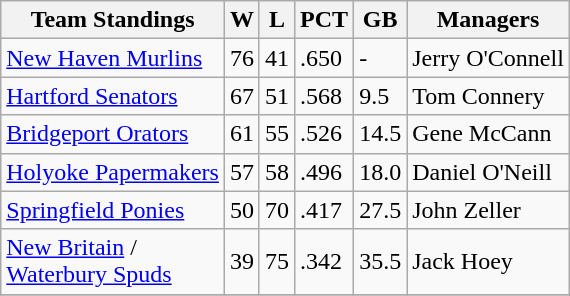<table class="wikitable">
<tr>
<th>Team Standings</th>
<th>W</th>
<th>L</th>
<th>PCT</th>
<th>GB</th>
<th>Managers</th>
</tr>
<tr>
<td><a href='#'>New Haven Murlins</a></td>
<td>76</td>
<td>41</td>
<td>.650</td>
<td>-</td>
<td>Jerry O'Connell</td>
</tr>
<tr>
<td><a href='#'>Hartford Senators</a></td>
<td>67</td>
<td>51</td>
<td>.568</td>
<td>9.5</td>
<td>Tom Connery</td>
</tr>
<tr>
<td><a href='#'>Bridgeport Orators</a></td>
<td>61</td>
<td>55</td>
<td>.526</td>
<td>14.5</td>
<td>Gene McCann</td>
</tr>
<tr>
<td><a href='#'>Holyoke Papermakers</a></td>
<td>57</td>
<td>58</td>
<td>.496</td>
<td>18.0</td>
<td>Daniel O'Neill</td>
</tr>
<tr>
<td><a href='#'>Springfield Ponies</a></td>
<td>50</td>
<td>70</td>
<td>.417</td>
<td>27.5</td>
<td>John Zeller</td>
</tr>
<tr>
<td><a href='#'>New Britain</a> /<br> <a href='#'>Waterbury Spuds</a></td>
<td>39</td>
<td>75</td>
<td>.342</td>
<td>35.5</td>
<td>Jack Hoey</td>
</tr>
<tr>
</tr>
</table>
